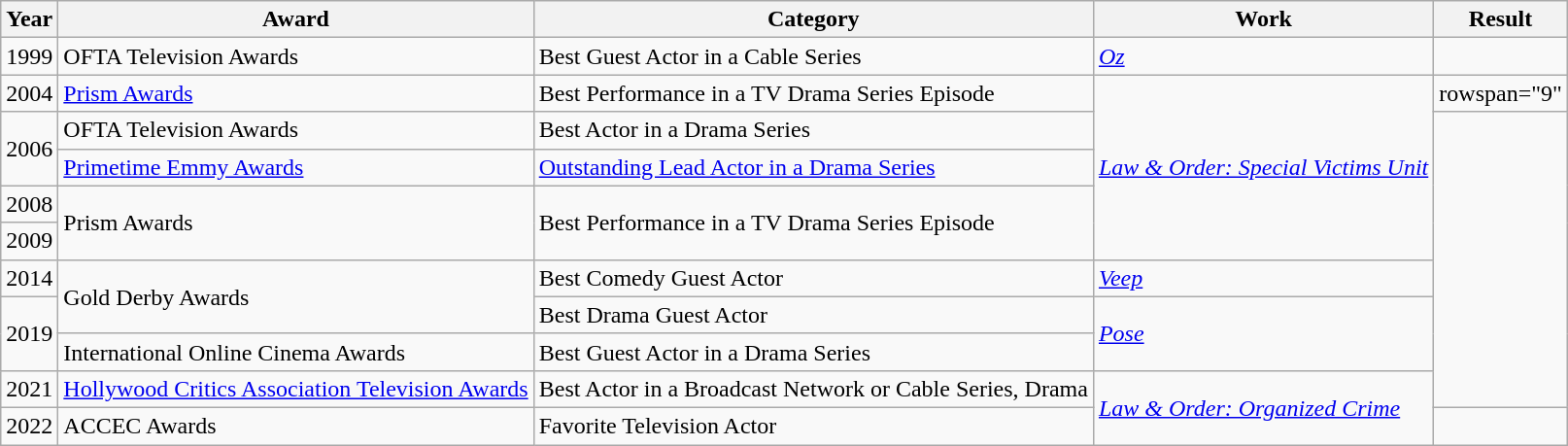<table class="wikitable">
<tr>
<th>Year</th>
<th>Award</th>
<th>Category</th>
<th>Work</th>
<th>Result</th>
</tr>
<tr>
<td>1999</td>
<td>OFTA Television Awards</td>
<td>Best Guest Actor in a Cable Series</td>
<td><em><a href='#'>Oz</a></em></td>
<td></td>
</tr>
<tr>
<td>2004</td>
<td><a href='#'>Prism Awards</a></td>
<td>Best Performance in a TV Drama Series Episode</td>
<td rowspan="5"><em><a href='#'>Law & Order: Special Victims Unit</a></em></td>
<td>rowspan="9" </td>
</tr>
<tr>
<td rowspan="2">2006</td>
<td>OFTA Television Awards</td>
<td>Best Actor in a Drama Series</td>
</tr>
<tr>
<td><a href='#'>Primetime Emmy Awards</a></td>
<td><a href='#'>Outstanding Lead Actor in a Drama Series</a></td>
</tr>
<tr>
<td>2008</td>
<td rowspan="2">Prism Awards</td>
<td rowspan="2">Best Performance in a TV Drama Series Episode</td>
</tr>
<tr>
<td>2009</td>
</tr>
<tr>
<td>2014</td>
<td rowspan="2">Gold Derby Awards</td>
<td>Best Comedy Guest Actor</td>
<td><em><a href='#'>Veep</a></em></td>
</tr>
<tr>
<td rowspan="2">2019</td>
<td>Best Drama Guest Actor</td>
<td rowspan="2"><a href='#'><em>Pose</em></a></td>
</tr>
<tr>
<td>International Online Cinema Awards</td>
<td>Best Guest Actor in a Drama Series</td>
</tr>
<tr>
<td>2021</td>
<td><a href='#'>Hollywood Critics Association Television Awards</a></td>
<td>Best Actor in a Broadcast Network or Cable Series, Drama</td>
<td rowspan="2"><em><a href='#'>Law & Order: Organized Crime</a></em></td>
</tr>
<tr>
<td>2022</td>
<td>ACCEC Awards</td>
<td>Favorite Television Actor</td>
<td></td>
</tr>
</table>
